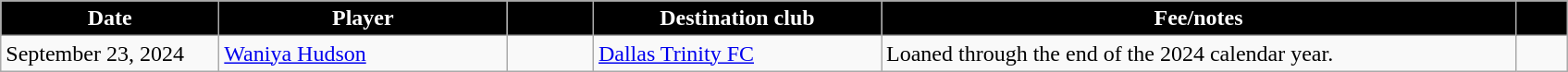<table class="wikitable sortable" style="text-align:left;">
<tr>
<th style="background:#000; color:#fff; width:150px;" data-sort-type="date">Date</th>
<th style="background:#000; color:#fff; width:200px;">Player</th>
<th style="background:#000; color:#fff; width:55px;"></th>
<th style="background:#000; color:#fff; width:200px;">Destination club</th>
<th style="background:#000; color:#fff; width:450px;">Fee/notes</th>
<th style="background:#000; color:#fff; width:30px;"></th>
</tr>
<tr>
<td>September 23, 2024</td>
<td> <a href='#'>Waniya Hudson</a></td>
<td align="center"></td>
<td> <a href='#'>Dallas Trinity FC</a></td>
<td>Loaned through the end of the 2024 calendar year.</td>
<td></td>
</tr>
</table>
